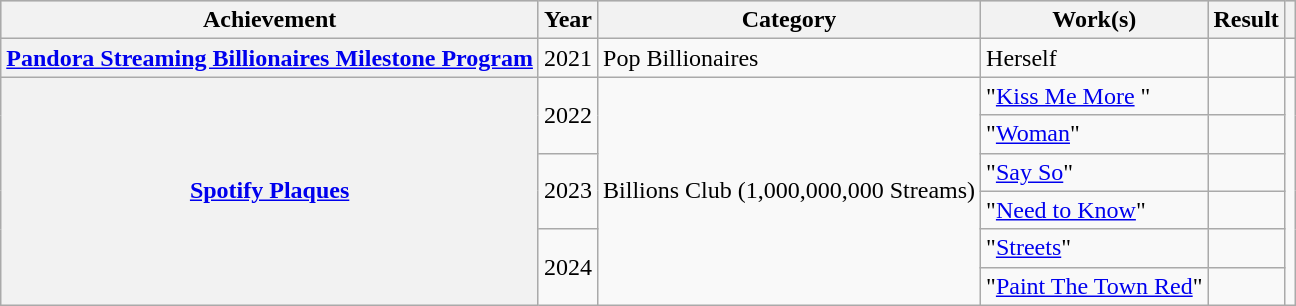<table class="wikitable sortable plainrowheaders">
<tr style="background:#ccc; text-align:center;">
<th scope="col">Achievement</th>
<th scope="col">Year</th>
<th scope="col">Category</th>
<th scope="col">Work(s)</th>
<th scope="col">Result</th>
<th scope="col" class="unsortable"></th>
</tr>
<tr>
<th scope="row"><a href='#'>Pandora Streaming Billionaires Milestone Program</a></th>
<td>2021</td>
<td>Pop Billionaires</td>
<td>Herself</td>
<td></td>
<td style="text-align:center;"></td>
</tr>
<tr>
<th rowspan="6" scope="row"><a href='#'>Spotify Plaques</a></th>
<td rowspan="2">2022</td>
<td rowspan="6">Billions Club (1,000,000,000 Streams)</td>
<td>"<a href='#'>Kiss Me More</a> "</td>
<td></td>
<td rowspan="6" style="text-align:center;"></td>
</tr>
<tr>
<td>"<a href='#'>Woman</a>"</td>
<td></td>
</tr>
<tr>
<td rowspan="2">2023</td>
<td>"<a href='#'>Say So</a>"</td>
<td></td>
</tr>
<tr>
<td>"<a href='#'>Need to Know</a>"</td>
<td></td>
</tr>
<tr>
<td rowspan="2">2024</td>
<td>"<a href='#'>Streets</a>"</td>
<td></td>
</tr>
<tr>
<td>"<a href='#'>Paint The Town Red</a>"</td>
<td></td>
</tr>
</table>
